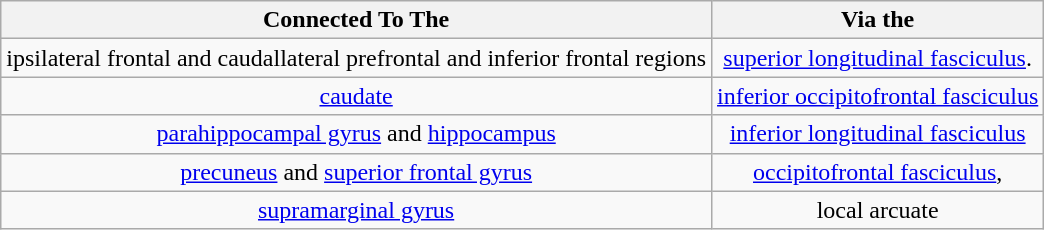<table class="wikitable" style="text-align:center; ">
<tr>
<th scope="col">Connected To The</th>
<th scope="col">Via the</th>
</tr>
<tr>
<td>ipsilateral frontal and caudallateral prefrontal and inferior frontal regions</td>
<td><a href='#'>superior longitudinal fasciculus</a>.</td>
</tr>
<tr>
<td><a href='#'>caudate</a></td>
<td><a href='#'>inferior occipitofrontal fasciculus</a></td>
</tr>
<tr>
<td><a href='#'>parahippocampal gyrus</a> and <a href='#'>hippocampus</a></td>
<td><a href='#'>inferior longitudinal fasciculus</a></td>
</tr>
<tr>
<td><a href='#'>precuneus</a> and <a href='#'>superior frontal gyrus</a></td>
<td><a href='#'>occipitofrontal fasciculus</a>,</td>
</tr>
<tr>
<td><a href='#'>supramarginal gyrus</a></td>
<td>local arcuate</td>
</tr>
</table>
